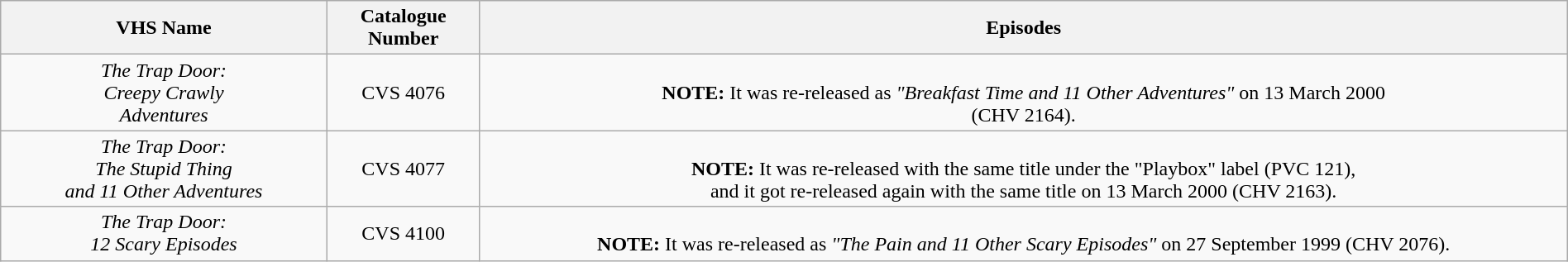<table class="wikitable" style="text-align:center; width:100%;">
<tr>
<th style="width:12%;">VHS Name</th>
<th style="width:05%;">Catalogue Number</th>
<th style="width:40%;">Episodes</th>
</tr>
<tr>
<td><em>The Trap Door:<br>Creepy Crawly<br>Adventures</em></td>
<td>CVS 4076</td>
<td><br><strong>NOTE:</strong> It was re-released as <em>"Breakfast Time and 11 Other Adventures"</em> on 13 March 2000<br>(CHV 2164).</td>
</tr>
<tr>
<td><em>The Trap Door:<br>The Stupid Thing<br>and 11 Other Adventures</em></td>
<td>CVS 4077</td>
<td><br><strong>NOTE:</strong> It was re-released with the same title under the "Playbox" label (PVC 121),<br>and it got re-released again with the same title on 13 March 2000 (CHV 2163).</td>
</tr>
<tr>
<td><em>The Trap Door:<br>12 Scary Episodes</em></td>
<td>CVS 4100</td>
<td><br><strong>NOTE:</strong> It was re-released as <em>"The Pain and 11 Other Scary Episodes"</em> on 27 September 1999 (CHV 2076).</td>
</tr>
</table>
